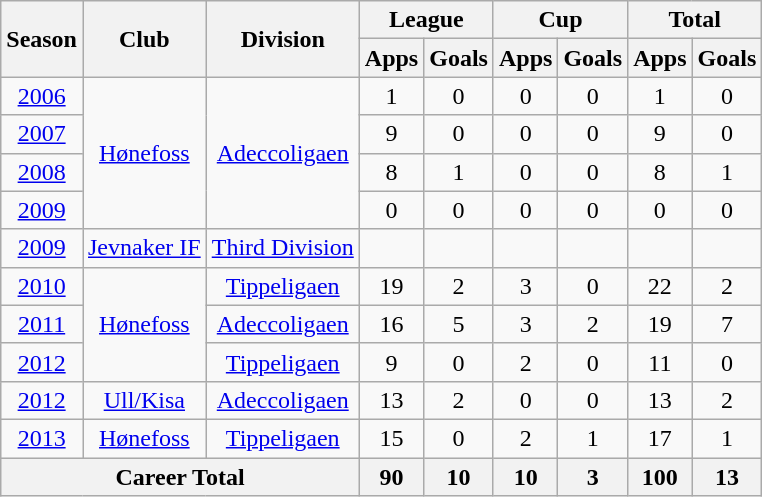<table class="wikitable" style="text-align: center;">
<tr>
<th rowspan="2">Season</th>
<th rowspan="2">Club</th>
<th rowspan="2">Division</th>
<th colspan="2">League</th>
<th colspan="2">Cup</th>
<th colspan="2">Total</th>
</tr>
<tr>
<th>Apps</th>
<th>Goals</th>
<th>Apps</th>
<th>Goals</th>
<th>Apps</th>
<th>Goals</th>
</tr>
<tr>
<td><a href='#'>2006</a></td>
<td rowspan="4" valign="center"><a href='#'>Hønefoss</a></td>
<td rowspan="4" valign="center"><a href='#'>Adeccoligaen</a></td>
<td>1</td>
<td>0</td>
<td>0</td>
<td>0</td>
<td>1</td>
<td>0</td>
</tr>
<tr>
<td><a href='#'>2007</a></td>
<td>9</td>
<td>0</td>
<td>0</td>
<td>0</td>
<td>9</td>
<td>0</td>
</tr>
<tr>
<td><a href='#'>2008</a></td>
<td>8</td>
<td>1</td>
<td>0</td>
<td>0</td>
<td>8</td>
<td>1</td>
</tr>
<tr>
<td><a href='#'>2009</a></td>
<td>0</td>
<td>0</td>
<td>0</td>
<td>0</td>
<td>0</td>
<td>0</td>
</tr>
<tr>
<td><a href='#'>2009</a></td>
<td rowspan="1" valign="center"><a href='#'>Jevnaker IF</a></td>
<td><a href='#'>Third Division</a></td>
<td></td>
<td></td>
<td></td>
<td></td>
<td></td>
<td></td>
</tr>
<tr>
<td><a href='#'>2010</a></td>
<td rowspan="3" valign="center"><a href='#'>Hønefoss</a></td>
<td><a href='#'>Tippeligaen</a></td>
<td>19</td>
<td>2</td>
<td>3</td>
<td>0</td>
<td>22</td>
<td>2</td>
</tr>
<tr>
<td><a href='#'>2011</a></td>
<td><a href='#'>Adeccoligaen</a></td>
<td>16</td>
<td>5</td>
<td>3</td>
<td>2</td>
<td>19</td>
<td>7</td>
</tr>
<tr>
<td><a href='#'>2012</a></td>
<td><a href='#'>Tippeligaen</a></td>
<td>9</td>
<td>0</td>
<td>2</td>
<td>0</td>
<td>11</td>
<td>0</td>
</tr>
<tr>
<td><a href='#'>2012</a></td>
<td rowspan="1" valign="center"><a href='#'>Ull/Kisa</a></td>
<td><a href='#'>Adeccoligaen</a></td>
<td>13</td>
<td>2</td>
<td>0</td>
<td>0</td>
<td>13</td>
<td>2</td>
</tr>
<tr>
<td><a href='#'>2013</a></td>
<td rowspan="1" valign="center"><a href='#'>Hønefoss</a></td>
<td rowspan="1" valign="center"><a href='#'>Tippeligaen</a></td>
<td>15</td>
<td>0</td>
<td>2</td>
<td>1</td>
<td>17</td>
<td>1</td>
</tr>
<tr>
<th colspan="3">Career Total</th>
<th>90</th>
<th>10</th>
<th>10</th>
<th>3</th>
<th>100</th>
<th>13</th>
</tr>
</table>
